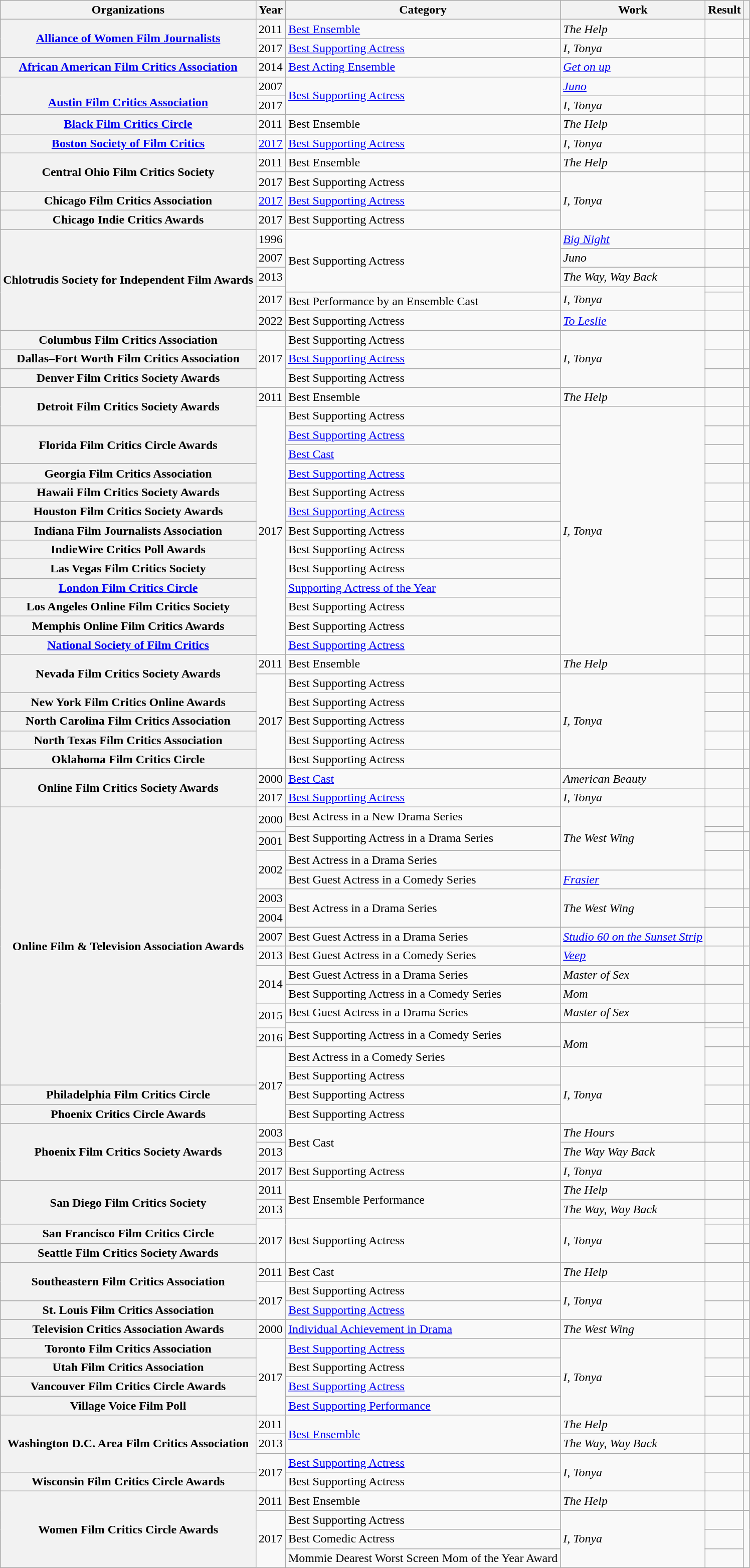<table class= "wikitable plainrowheaders sortable">
<tr>
<th>Organizations</th>
<th scope="col">Year</th>
<th scope="col">Category</th>
<th scope="col">Work</th>
<th scope="col">Result</th>
<th scope="col" class="unsortable"></th>
</tr>
<tr>
<th scope="row" rowspan="2"><a href='#'>Alliance of Women Film Journalists</a></th>
<td>2011</td>
<td><a href='#'>Best Ensemble</a></td>
<td><em>The Help</em></td>
<td></td>
<td></td>
</tr>
<tr>
<td>2017</td>
<td><a href='#'>Best Supporting Actress</a></td>
<td><em>I, Tonya</em></td>
<td></td>
<td></td>
</tr>
<tr>
<th scope="row" rowspan="1"><a href='#'>African American Film Critics Association</a></th>
<td>2014</td>
<td><a href='#'>Best Acting Ensemble</a></td>
<td><em><a href='#'>Get on up</a></em></td>
<td></td>
<td></td>
</tr>
<tr>
<th scope="row" rowspan="2"><br><a href='#'>Austin Film Critics Association</a></th>
<td>2007</td>
<td rowspan=2><a href='#'>Best Supporting Actress</a></td>
<td><em><a href='#'>Juno</a></em></td>
<td></td>
<td></td>
</tr>
<tr>
<td>2017</td>
<td><em>I, Tonya</em></td>
<td></td>
<td></td>
</tr>
<tr>
<th scope="row" rowspan="1"><a href='#'>Black Film Critics Circle</a></th>
<td>2011</td>
<td>Best Ensemble</td>
<td><em>The Help</em></td>
<td></td>
<td></td>
</tr>
<tr>
<th scope="row" rowspan="1"><a href='#'>Boston Society of Film Critics</a></th>
<td><a href='#'>2017</a></td>
<td><a href='#'>Best Supporting Actress</a></td>
<td><em>I, Tonya</em></td>
<td></td>
<td></td>
</tr>
<tr>
<th scope="row" rowspan="2">Central Ohio Film Critics Society</th>
<td>2011</td>
<td>Best Ensemble</td>
<td><em>The Help</em></td>
<td></td>
<td></td>
</tr>
<tr>
<td>2017</td>
<td>Best Supporting Actress</td>
<td rowspan="3"><em>I, Tonya</em></td>
<td></td>
<td></td>
</tr>
<tr>
<th scope="row" rowspan="1">Chicago Film Critics Association</th>
<td><a href='#'>2017</a></td>
<td><a href='#'>Best Supporting Actress</a></td>
<td></td>
<td></td>
</tr>
<tr>
<th scope="row" rowspan="1">Chicago Indie Critics Awards</th>
<td>2017</td>
<td>Best Supporting Actress</td>
<td></td>
<td></td>
</tr>
<tr>
<th scope="row" rowspan="6">Chlotrudis Society for Independent Film Awards</th>
<td>1996</td>
<td rowspan=4>Best Supporting Actress</td>
<td><em><a href='#'>Big Night</a></em></td>
<td></td>
<td></td>
</tr>
<tr>
<td>2007</td>
<td><em>Juno</em></td>
<td></td>
<td></td>
</tr>
<tr>
<td>2013</td>
<td><em>The Way, Way Back</em></td>
<td></td>
<td></td>
</tr>
<tr>
<td rowspan="2">2017</td>
<td rowspan="2"><em>I, Tonya</em></td>
<td></td>
<td rowspan=2></td>
</tr>
<tr>
<td>Best Performance by an Ensemble Cast</td>
<td></td>
</tr>
<tr>
<td>2022</td>
<td>Best Supporting Actress</td>
<td><em><a href='#'>To Leslie</a></em></td>
<td></td>
<td></td>
</tr>
<tr>
<th scope="row" rowspan="1">Columbus Film Critics Association</th>
<td rowspan="3">2017</td>
<td>Best Supporting Actress</td>
<td rowspan="3"><em>I, Tonya</em></td>
<td></td>
<td></td>
</tr>
<tr>
<th scope="row" rowspan="1">Dallas–Fort Worth Film Critics Association</th>
<td><a href='#'>Best Supporting Actress</a></td>
<td></td>
<td></td>
</tr>
<tr>
<th scope="row" rowspan="1">Denver Film Critics Society Awards</th>
<td>Best Supporting Actress</td>
<td></td>
<td></td>
</tr>
<tr>
<th scope="row" rowspan="2">Detroit Film Critics Society Awards</th>
<td>2011</td>
<td>Best Ensemble</td>
<td><em>The Help</em></td>
<td></td>
<td></td>
</tr>
<tr>
<td rowspan="13">2017</td>
<td>Best Supporting Actress</td>
<td rowspan="13"><em>I, Tonya</em></td>
<td></td>
<td></td>
</tr>
<tr>
<th scope="row" rowspan="2">Florida Film Critics Circle Awards</th>
<td><a href='#'>Best Supporting Actress</a></td>
<td></td>
<td rowspan=2></td>
</tr>
<tr>
<td><a href='#'>Best Cast</a></td>
<td></td>
</tr>
<tr>
<th scope="row" rowspan="1">Georgia Film Critics Association</th>
<td><a href='#'>Best Supporting Actress</a></td>
<td></td>
<td></td>
</tr>
<tr>
<th scope="row" rowspan="1">Hawaii Film Critics Society Awards</th>
<td>Best Supporting Actress</td>
<td></td>
<td></td>
</tr>
<tr>
<th scope="row" rowspan="1">Houston Film Critics Society Awards</th>
<td><a href='#'>Best Supporting Actress</a></td>
<td></td>
<td></td>
</tr>
<tr>
<th scope="row" rowspan="1">Indiana Film Journalists Association</th>
<td>Best Supporting Actress</td>
<td></td>
<td></td>
</tr>
<tr>
<th scope="row" rowspan="1">IndieWire Critics Poll Awards</th>
<td>Best Supporting Actress</td>
<td></td>
<td></td>
</tr>
<tr>
<th scope="row" rowspan="1">Las Vegas Film Critics Society</th>
<td>Best Supporting Actress</td>
<td></td>
<td></td>
</tr>
<tr>
<th scope="row" rowspan="1"><a href='#'>London Film Critics Circle</a></th>
<td><a href='#'>Supporting Actress of the Year</a></td>
<td></td>
<td></td>
</tr>
<tr>
<th scope="row" rowspan="1">Los Angeles Online Film Critics Society</th>
<td>Best Supporting Actress</td>
<td></td>
<td></td>
</tr>
<tr>
<th scope="row" rowspan="1">Memphis Online Film Critics Awards</th>
<td>Best Supporting Actress</td>
<td></td>
<td></td>
</tr>
<tr>
<th scope="row" rowspan="1"><a href='#'>National Society of Film Critics</a></th>
<td><a href='#'>Best Supporting Actress</a></td>
<td></td>
<td></td>
</tr>
<tr>
<th scope="row" rowspan="2">Nevada Film Critics Society Awards</th>
<td>2011</td>
<td>Best Ensemble</td>
<td><em>The Help</em></td>
<td></td>
<td></td>
</tr>
<tr>
<td rowspan="5">2017</td>
<td>Best Supporting Actress</td>
<td rowspan="5"><em>I, Tonya</em></td>
<td></td>
<td></td>
</tr>
<tr>
<th scope="row" rowspan="1">New York Film Critics Online Awards</th>
<td>Best Supporting Actress</td>
<td></td>
<td></td>
</tr>
<tr>
<th scope="row" rowspan="1">North Carolina Film Critics Association</th>
<td>Best Supporting Actress</td>
<td></td>
<td></td>
</tr>
<tr>
<th scope="row" rowspan="1">North Texas Film Critics Association</th>
<td>Best Supporting Actress</td>
<td></td>
<td></td>
</tr>
<tr>
<th scope="row" rowspan="1">Oklahoma Film Critics Circle</th>
<td>Best Supporting Actress</td>
<td></td>
<td></td>
</tr>
<tr>
<th scope="row" rowspan="2">Online Film Critics Society Awards</th>
<td>2000</td>
<td><a href='#'>Best Cast</a></td>
<td><em>American Beauty</em></td>
<td></td>
<td></td>
</tr>
<tr>
<td>2017</td>
<td><a href='#'>Best Supporting Actress</a></td>
<td><em>I, Tonya</em></td>
<td></td>
<td></td>
</tr>
<tr>
<th scope="row" rowspan="16">Online Film & Television Association Awards</th>
<td rowspan="2">2000</td>
<td>Best Actress in a New Drama Series</td>
<td rowspan="4"><em>The West Wing</em></td>
<td></td>
<td rowspan=2></td>
</tr>
<tr>
<td rowspan="2">Best Supporting Actress in a Drama Series</td>
<td></td>
</tr>
<tr>
<td>2001</td>
<td></td>
<td></td>
</tr>
<tr>
<td rowspan="2">2002</td>
<td>Best Actress in a Drama Series</td>
<td></td>
<td rowspan=2></td>
</tr>
<tr>
<td>Best Guest Actress in a Comedy Series</td>
<td><em><a href='#'>Frasier</a></em></td>
<td></td>
</tr>
<tr>
<td>2003</td>
<td rowspan="2">Best Actress in a Drama Series</td>
<td rowspan="2"><em>The West Wing</em></td>
<td></td>
<td></td>
</tr>
<tr>
<td>2004</td>
<td></td>
<td></td>
</tr>
<tr>
<td>2007</td>
<td>Best Guest Actress in a Drama Series</td>
<td><em><a href='#'>Studio 60 on the Sunset Strip</a></em></td>
<td></td>
<td></td>
</tr>
<tr>
<td>2013</td>
<td>Best Guest Actress in a Comedy Series</td>
<td><em><a href='#'>Veep</a></em></td>
<td></td>
<td></td>
</tr>
<tr>
<td rowspan="2">2014</td>
<td>Best Guest Actress in a Drama Series</td>
<td><em>Master of Sex</em></td>
<td></td>
<td rowspan=2></td>
</tr>
<tr>
<td>Best Supporting Actress in a Comedy Series</td>
<td><em>Mom</em></td>
<td></td>
</tr>
<tr>
<td rowspan="2">2015</td>
<td>Best Guest Actress in a Drama Series</td>
<td><em>Master of Sex</em></td>
<td></td>
<td rowspan=2></td>
</tr>
<tr>
<td rowspan="2">Best Supporting Actress in a Comedy Series</td>
<td rowspan="3"><em>Mom</em></td>
<td></td>
</tr>
<tr>
<td>2016</td>
<td></td>
<td></td>
</tr>
<tr>
<td rowspan="4">2017</td>
<td>Best Actress in a Comedy Series</td>
<td></td>
<td rowspan=2></td>
</tr>
<tr>
<td>Best Supporting Actress</td>
<td rowspan="3"><em>I, Tonya</em></td>
<td></td>
</tr>
<tr>
<th scope="row" rowspan="1">Philadelphia Film Critics Circle</th>
<td>Best Supporting Actress</td>
<td></td>
<td></td>
</tr>
<tr>
<th scope="row" rowspan="1">Phoenix Critics Circle Awards</th>
<td>Best Supporting Actress</td>
<td></td>
<td></td>
</tr>
<tr>
<th scope="row" rowspan="3">Phoenix Film Critics Society Awards</th>
<td>2003</td>
<td rowspan=2>Best Cast</td>
<td><em>The Hours</em></td>
<td></td>
<td></td>
</tr>
<tr>
<td>2013</td>
<td><em>The Way Way Back</em></td>
<td></td>
<td></td>
</tr>
<tr>
<td>2017</td>
<td>Best Supporting Actress</td>
<td><em>I, Tonya</em></td>
<td></td>
<td></td>
</tr>
<tr>
<th scope="row" rowspan="3">San Diego Film Critics Society</th>
<td>2011</td>
<td rowspan=2>Best Ensemble Performance</td>
<td><em>The Help</em></td>
<td></td>
<td></td>
</tr>
<tr>
<td>2013</td>
<td><em>The Way, Way Back </em></td>
<td></td>
<td></td>
</tr>
<tr>
<td rowspan="3">2017</td>
<td rowspan="3">Best Supporting Actress</td>
<td rowspan="3"><em>I, Tonya</em></td>
<td></td>
<td></td>
</tr>
<tr>
<th scope="row" rowspan="1">San Francisco Film Critics Circle</th>
<td></td>
<td></td>
</tr>
<tr>
<th scope="row" rowspan="1">Seattle Film Critics Society Awards</th>
<td></td>
<td></td>
</tr>
<tr>
<th scope="row" rowspan="2">Southeastern Film Critics Association</th>
<td>2011</td>
<td>Best Cast</td>
<td><em>The Help</em></td>
<td></td>
<td></td>
</tr>
<tr>
<td rowspan="2">2017</td>
<td>Best Supporting Actress</td>
<td rowspan="2"><em>I, Tonya</em></td>
<td></td>
<td></td>
</tr>
<tr>
<th scope="row" rowspan="1">St. Louis Film Critics Association</th>
<td><a href='#'>Best Supporting Actress</a></td>
<td></td>
<td></td>
</tr>
<tr>
<th scope="row" rowspan="1">Television Critics Association Awards</th>
<td>2000</td>
<td><a href='#'>Individual Achievement in Drama</a></td>
<td><em>The West Wing</em></td>
<td></td>
<td></td>
</tr>
<tr>
<th scope="row" rowspan="1">Toronto Film Critics Association</th>
<td rowspan="4">2017</td>
<td><a href='#'>Best Supporting Actress</a></td>
<td rowspan="4"><em>I, Tonya</em></td>
<td></td>
<td></td>
</tr>
<tr>
<th scope="row" rowspan="1">Utah Film Critics Association</th>
<td>Best Supporting Actress</td>
<td></td>
<td></td>
</tr>
<tr>
<th scope="row" rowspan="1">Vancouver Film Critics Circle Awards</th>
<td><a href='#'>Best Supporting Actress</a></td>
<td></td>
<td></td>
</tr>
<tr>
<th scope="row" rowspan="1">Village Voice Film Poll</th>
<td><a href='#'>Best Supporting Performance</a></td>
<td></td>
<td></td>
</tr>
<tr>
<th scope="row" rowspan="3">Washington D.C. Area Film Critics Association</th>
<td>2011</td>
<td rowspan=2><a href='#'>Best Ensemble</a></td>
<td><em>The Help</em></td>
<td></td>
<td></td>
</tr>
<tr>
<td>2013</td>
<td><em>The Way, Way Back</em></td>
<td></td>
<td></td>
</tr>
<tr>
<td rowspan="2">2017</td>
<td><a href='#'>Best Supporting Actress</a></td>
<td rowspan="2"><em>I, Tonya</em></td>
<td></td>
<td></td>
</tr>
<tr>
<th scope="row" rowspan="1">Wisconsin Film Critics Circle Awards</th>
<td>Best Supporting Actress</td>
<td></td>
<td></td>
</tr>
<tr>
<th scope="row" rowspan="4">Women Film Critics Circle Awards</th>
<td>2011</td>
<td>Best Ensemble</td>
<td><em>The Help</em></td>
<td></td>
<td></td>
</tr>
<tr>
<td rowspan="3">2017</td>
<td>Best Supporting Actress</td>
<td rowspan="3"><em>I, Tonya</em></td>
<td></td>
<td rowspan=3></td>
</tr>
<tr>
<td>Best Comedic Actress</td>
<td></td>
</tr>
<tr>
<td>Mommie Dearest Worst Screen Mom of the Year Award</td>
<td></td>
</tr>
</table>
